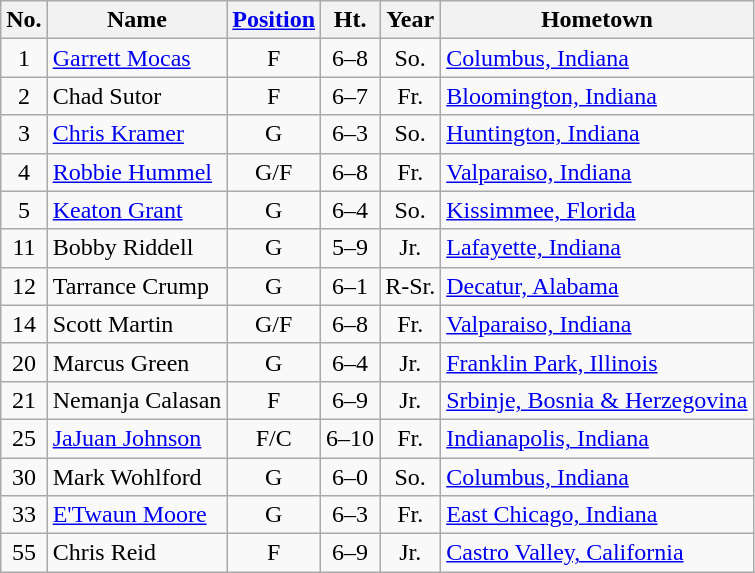<table class="wikitable" style="text-align:center">
<tr>
<th>No.</th>
<th>Name</th>
<th><a href='#'>Position</a></th>
<th>Ht.</th>
<th>Year</th>
<th>Hometown</th>
</tr>
<tr>
<td>1</td>
<td style="text-align:left"><a href='#'>Garrett Mocas</a></td>
<td>F</td>
<td>6–8</td>
<td>So.</td>
<td style="text-align:left"><a href='#'>Columbus, Indiana</a></td>
</tr>
<tr>
<td>2</td>
<td style="text-align:left">Chad Sutor</td>
<td>F</td>
<td>6–7</td>
<td>Fr.</td>
<td style="text-align:left"><a href='#'>Bloomington, Indiana</a></td>
</tr>
<tr>
<td>3</td>
<td style="text-align:left"><a href='#'>Chris Kramer</a></td>
<td>G</td>
<td>6–3</td>
<td>So.</td>
<td style="text-align:left"><a href='#'>Huntington, Indiana</a></td>
</tr>
<tr>
<td>4</td>
<td style="text-align:left"><a href='#'>Robbie Hummel</a></td>
<td>G/F</td>
<td>6–8</td>
<td>Fr.</td>
<td style="text-align:left"><a href='#'>Valparaiso, Indiana</a></td>
</tr>
<tr>
<td>5</td>
<td style="text-align:left"><a href='#'>Keaton Grant</a></td>
<td>G</td>
<td>6–4</td>
<td>So.</td>
<td style="text-align:left"><a href='#'>Kissimmee, Florida</a></td>
</tr>
<tr>
<td>11</td>
<td style="text-align:left">Bobby Riddell</td>
<td>G</td>
<td>5–9</td>
<td>Jr.</td>
<td style="text-align:left"><a href='#'>Lafayette, Indiana</a></td>
</tr>
<tr>
<td>12</td>
<td style="text-align:left">Tarrance Crump</td>
<td>G</td>
<td>6–1</td>
<td>R-Sr.</td>
<td style="text-align:left"><a href='#'>Decatur, Alabama</a></td>
</tr>
<tr>
<td>14</td>
<td style="text-align:left">Scott Martin</td>
<td>G/F</td>
<td>6–8</td>
<td>Fr.</td>
<td style="text-align:left"><a href='#'>Valparaiso, Indiana</a></td>
</tr>
<tr>
<td>20</td>
<td style="text-align:left">Marcus Green</td>
<td>G</td>
<td>6–4</td>
<td>Jr.</td>
<td style="text-align:left"><a href='#'>Franklin Park, Illinois</a></td>
</tr>
<tr>
<td>21</td>
<td style="text-align:left">Nemanja Calasan</td>
<td>F</td>
<td>6–9</td>
<td>Jr.</td>
<td style="text-align:left"><a href='#'>Srbinje, Bosnia & Herzegovina</a></td>
</tr>
<tr>
<td>25</td>
<td style="text-align:left"><a href='#'>JaJuan Johnson</a></td>
<td>F/C</td>
<td>6–10</td>
<td>Fr.</td>
<td style="text-align:left"><a href='#'>Indianapolis, Indiana</a></td>
</tr>
<tr>
<td>30</td>
<td style="text-align:left">Mark Wohlford</td>
<td>G</td>
<td>6–0</td>
<td>So.</td>
<td style="text-align:left"><a href='#'>Columbus, Indiana</a></td>
</tr>
<tr>
<td>33</td>
<td style="text-align:left"><a href='#'>E'Twaun Moore</a></td>
<td>G</td>
<td>6–3</td>
<td>Fr.</td>
<td style="text-align:left"><a href='#'>East Chicago, Indiana</a></td>
</tr>
<tr>
<td>55</td>
<td style="text-align:left">Chris Reid</td>
<td>F</td>
<td>6–9</td>
<td>Jr.</td>
<td style="text-align:left"><a href='#'>Castro Valley, California</a></td>
</tr>
</table>
